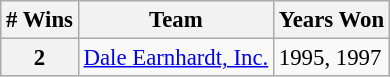<table class="wikitable" style="font-size: 95%;">
<tr>
<th># Wins</th>
<th>Team</th>
<th>Years Won</th>
</tr>
<tr>
<th>2</th>
<td><a href='#'>Dale Earnhardt, Inc.</a></td>
<td>1995, 1997</td>
</tr>
</table>
